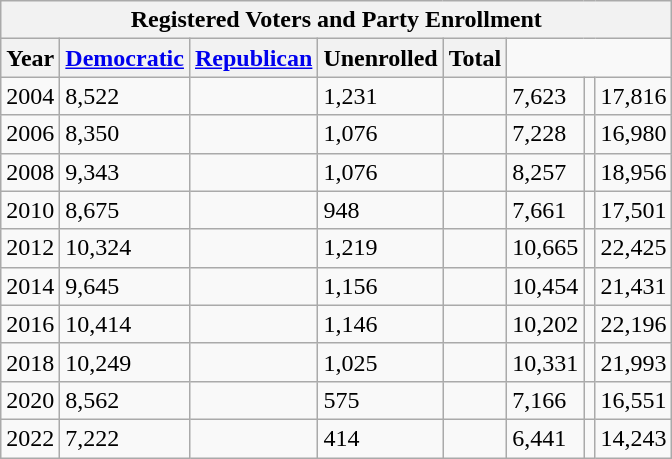<table class=wikitable>
<tr>
<th colspan = 8>Registered Voters and Party Enrollment</th>
</tr>
<tr>
<th>Year</th>
<th><a href='#'>Democratic</a></th>
<th><a href='#'>Republican</a></th>
<th>Unenrolled</th>
<th>Total</th>
</tr>
<tr>
<td>2004</td>
<td>8,522</td>
<td></td>
<td>1,231</td>
<td></td>
<td>7,623</td>
<td></td>
<td>17,816</td>
</tr>
<tr>
<td>2006</td>
<td>8,350</td>
<td></td>
<td>1,076</td>
<td></td>
<td>7,228</td>
<td></td>
<td>16,980</td>
</tr>
<tr>
<td>2008</td>
<td>9,343</td>
<td></td>
<td>1,076</td>
<td></td>
<td>8,257</td>
<td></td>
<td>18,956</td>
</tr>
<tr>
<td>2010</td>
<td>8,675</td>
<td></td>
<td>948</td>
<td></td>
<td>7,661</td>
<td></td>
<td>17,501</td>
</tr>
<tr>
<td>2012</td>
<td>10,324</td>
<td></td>
<td>1,219</td>
<td></td>
<td>10,665</td>
<td></td>
<td>22,425</td>
</tr>
<tr>
<td>2014</td>
<td>9,645</td>
<td></td>
<td>1,156</td>
<td></td>
<td>10,454</td>
<td></td>
<td>21,431</td>
</tr>
<tr>
<td>2016</td>
<td>10,414</td>
<td></td>
<td>1,146</td>
<td></td>
<td>10,202</td>
<td></td>
<td>22,196</td>
</tr>
<tr>
<td>2018</td>
<td>10,249</td>
<td></td>
<td>1,025</td>
<td></td>
<td>10,331</td>
<td></td>
<td>21,993</td>
</tr>
<tr>
<td>2020</td>
<td>8,562</td>
<td></td>
<td>575</td>
<td></td>
<td>7,166</td>
<td></td>
<td>16,551</td>
</tr>
<tr>
<td>2022</td>
<td>7,222</td>
<td></td>
<td>414</td>
<td></td>
<td>6,441</td>
<td></td>
<td>14,243</td>
</tr>
</table>
